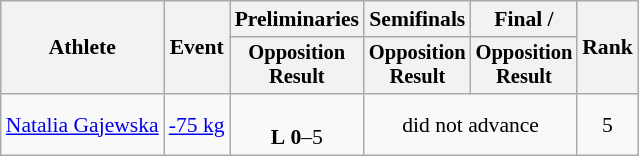<table class="wikitable" style="font-size:90%;">
<tr>
<th rowspan=2>Athlete</th>
<th rowspan=2>Event</th>
<th>Preliminaries</th>
<th>Semifinals</th>
<th>Final / </th>
<th rowspan=2>Rank</th>
</tr>
<tr style="font-size:95%">
<th>Opposition<br>Result</th>
<th>Opposition<br>Result</th>
<th>Opposition<br>Result</th>
</tr>
<tr align=center>
<td align=left><a href='#'>Natalia Gajewska</a></td>
<td align=left><a href='#'>-75 kg</a></td>
<td><br><strong>L</strong> <strong>0</strong>–5</td>
<td colspan=2>did not advance</td>
<td>5</td>
</tr>
</table>
